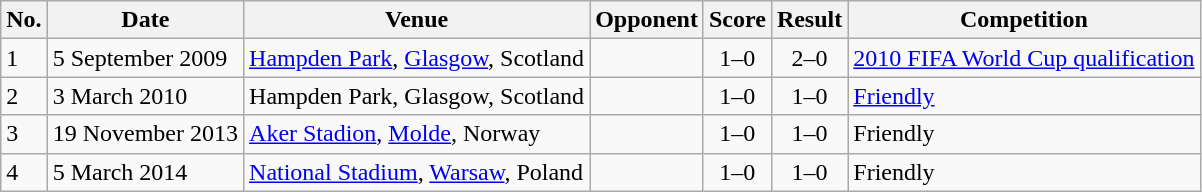<table class="wikitable sortable">
<tr>
<th scope="col">No.</th>
<th scope="col">Date</th>
<th scope="col">Venue</th>
<th scope="col">Opponent</th>
<th scope="col">Score</th>
<th scope="col">Result</th>
<th scope="col">Competition</th>
</tr>
<tr>
<td>1</td>
<td>5 September 2009</td>
<td><a href='#'>Hampden Park</a>, <a href='#'>Glasgow</a>, Scotland</td>
<td></td>
<td align="center">1–0</td>
<td align="center">2–0</td>
<td><a href='#'>2010 FIFA World Cup qualification</a></td>
</tr>
<tr>
<td>2</td>
<td>3 March 2010</td>
<td>Hampden Park, Glasgow, Scotland</td>
<td></td>
<td align="center">1–0</td>
<td align="center">1–0</td>
<td><a href='#'>Friendly</a></td>
</tr>
<tr>
<td>3</td>
<td>19 November 2013</td>
<td><a href='#'>Aker Stadion</a>, <a href='#'>Molde</a>, Norway</td>
<td></td>
<td align="center">1–0</td>
<td align="center">1–0</td>
<td>Friendly</td>
</tr>
<tr>
<td>4</td>
<td>5 March 2014</td>
<td><a href='#'>National Stadium</a>, <a href='#'>Warsaw</a>, Poland</td>
<td></td>
<td align="center">1–0</td>
<td align="center">1–0</td>
<td>Friendly</td>
</tr>
</table>
